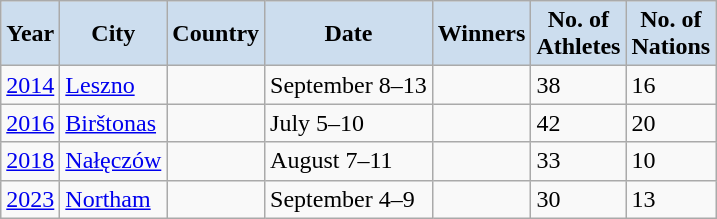<table class="wikitable">
<tr>
<th style="background-color: #CCDDEE;">Year</th>
<th style="background-color: #CCDDEE;">City</th>
<th style="background-color: #CCDDEE;">Country</th>
<th style="background-color: #CCDDEE;">Date</th>
<th style="background-color: #CCDDEE;">Winners</th>
<th style="background-color: #CCDDEE;">No. of<br>Athletes</th>
<th style="background-color: #CCDDEE;">No. of<br>Nations</th>
</tr>
<tr>
<td><a href='#'>2014</a></td>
<td><a href='#'>Leszno</a></td>
<td></td>
<td>September 8–13</td>
<td></td>
<td>38</td>
<td>16</td>
</tr>
<tr>
<td><a href='#'>2016</a></td>
<td><a href='#'>Birštonas</a></td>
<td></td>
<td>July 5–10</td>
<td></td>
<td>42</td>
<td>20</td>
</tr>
<tr>
<td><a href='#'>2018</a></td>
<td><a href='#'>Nałęczów</a></td>
<td></td>
<td>August 7–11</td>
<td></td>
<td>33</td>
<td>10</td>
</tr>
<tr>
<td><a href='#'>2023</a></td>
<td><a href='#'>Northam</a></td>
<td></td>
<td>September 4–9</td>
<td></td>
<td>30</td>
<td>13</td>
</tr>
</table>
